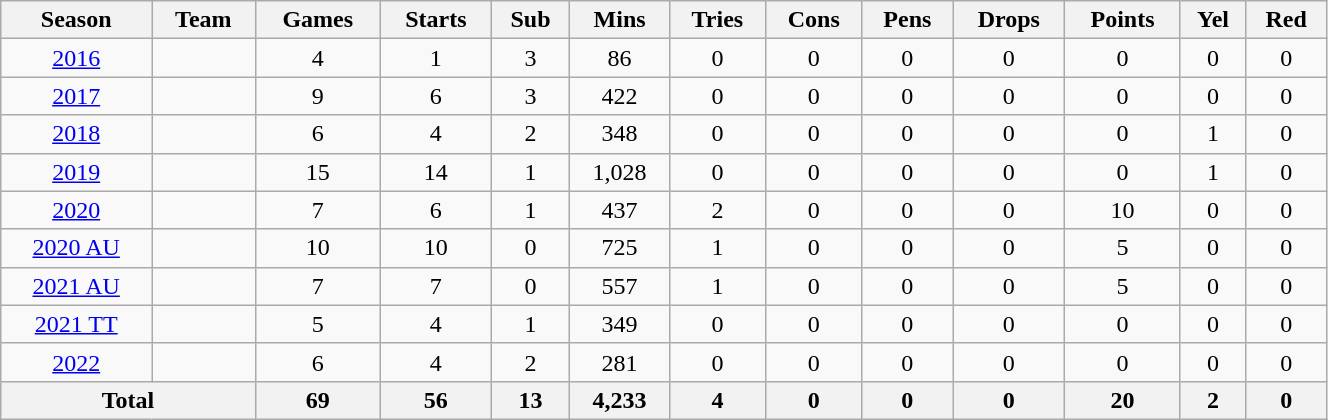<table class="wikitable" style="text-align:center; width:70%;">
<tr>
<th>Season</th>
<th>Team</th>
<th>Games</th>
<th>Starts</th>
<th>Sub</th>
<th>Mins</th>
<th>Tries</th>
<th>Cons</th>
<th>Pens</th>
<th>Drops</th>
<th>Points</th>
<th>Yel</th>
<th>Red</th>
</tr>
<tr>
<td><a href='#'>2016</a></td>
<td></td>
<td>4</td>
<td>1</td>
<td>3</td>
<td>86</td>
<td>0</td>
<td>0</td>
<td>0</td>
<td>0</td>
<td>0</td>
<td>0</td>
<td>0</td>
</tr>
<tr>
<td><a href='#'>2017</a></td>
<td></td>
<td>9</td>
<td>6</td>
<td>3</td>
<td>422</td>
<td>0</td>
<td>0</td>
<td>0</td>
<td>0</td>
<td>0</td>
<td>0</td>
<td>0</td>
</tr>
<tr>
<td><a href='#'>2018</a></td>
<td></td>
<td>6</td>
<td>4</td>
<td>2</td>
<td>348</td>
<td>0</td>
<td>0</td>
<td>0</td>
<td>0</td>
<td>0</td>
<td>1</td>
<td>0</td>
</tr>
<tr>
<td><a href='#'>2019</a></td>
<td></td>
<td>15</td>
<td>14</td>
<td>1</td>
<td>1,028</td>
<td>0</td>
<td>0</td>
<td>0</td>
<td>0</td>
<td>0</td>
<td>1</td>
<td>0</td>
</tr>
<tr>
<td><a href='#'>2020</a></td>
<td></td>
<td>7</td>
<td>6</td>
<td>1</td>
<td>437</td>
<td>2</td>
<td>0</td>
<td>0</td>
<td>0</td>
<td>10</td>
<td>0</td>
<td>0</td>
</tr>
<tr>
<td><a href='#'>2020 AU</a></td>
<td></td>
<td>10</td>
<td>10</td>
<td>0</td>
<td>725</td>
<td>1</td>
<td>0</td>
<td>0</td>
<td>0</td>
<td>5</td>
<td>0</td>
<td>0</td>
</tr>
<tr>
<td><a href='#'>2021 AU</a></td>
<td></td>
<td>7</td>
<td>7</td>
<td>0</td>
<td>557</td>
<td>1</td>
<td>0</td>
<td>0</td>
<td>0</td>
<td>5</td>
<td>0</td>
<td>0</td>
</tr>
<tr>
<td><a href='#'>2021 TT</a></td>
<td></td>
<td>5</td>
<td>4</td>
<td>1</td>
<td>349</td>
<td>0</td>
<td>0</td>
<td>0</td>
<td>0</td>
<td>0</td>
<td>0</td>
<td>0</td>
</tr>
<tr>
<td><a href='#'>2022</a></td>
<td></td>
<td>6</td>
<td>4</td>
<td>2</td>
<td>281</td>
<td>0</td>
<td>0</td>
<td>0</td>
<td>0</td>
<td>0</td>
<td>0</td>
<td>0</td>
</tr>
<tr>
<th colspan="2">Total</th>
<th>69</th>
<th>56</th>
<th>13</th>
<th>4,233</th>
<th>4</th>
<th>0</th>
<th>0</th>
<th>0</th>
<th>20</th>
<th>2</th>
<th>0</th>
</tr>
</table>
